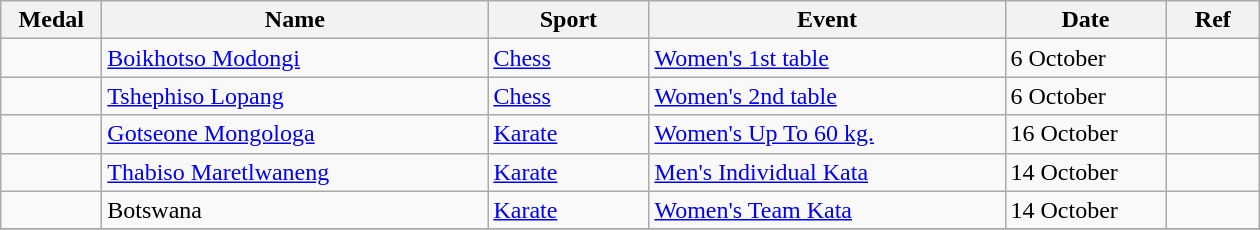<table class="wikitable sortable" style="font-size:100%">
<tr>
<th width="60">Medal</th>
<th width="250">Name</th>
<th width="100">Sport</th>
<th width="230">Event</th>
<th width="100">Date</th>
<th width="55">Ref</th>
</tr>
<tr>
<td></td>
<td><a href='#'>Boikhotso Modongi</a></td>
<td><a href='#'>Chess</a></td>
<td><a href='#'>Women's 1st table</a></td>
<td>6 October</td>
<td></td>
</tr>
<tr>
<td></td>
<td><a href='#'>Tshephiso Lopang</a></td>
<td><a href='#'>Chess</a></td>
<td><a href='#'>Women's 2nd table</a></td>
<td>6 October</td>
<td></td>
</tr>
<tr>
<td></td>
<td><a href='#'>Gotseone Mongologa</a></td>
<td><a href='#'>Karate</a></td>
<td><a href='#'>Women's Up To 60 kg.</a></td>
<td>16 October</td>
<td></td>
</tr>
<tr>
<td></td>
<td><a href='#'>Thabiso Maretlwaneng</a></td>
<td><a href='#'>Karate</a></td>
<td><a href='#'>Men's Individual Kata</a></td>
<td>14 October</td>
<td></td>
</tr>
<tr>
<td></td>
<td>Botswana</td>
<td><a href='#'>Karate</a></td>
<td><a href='#'>Women's Team Kata</a></td>
<td>14 October</td>
<td></td>
</tr>
<tr>
</tr>
</table>
